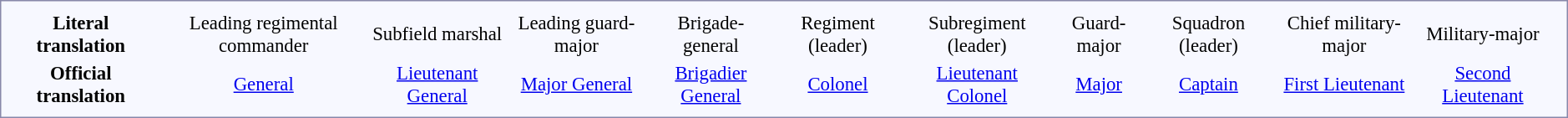<table style="border:1px solid #8888aa; background-color:#f7f8ff; padding:5px; font-size:95%; margin: 0px 12px 12px 0px;">
<tr style="text-align:center;">
<th>Literal translation</th>
<td colspan=2></td>
<td colspan=2>Leading regimental commander</td>
<td colspan=2>Subfield marshal</td>
<td colspan=2>Leading guard-major</td>
<td colspan=2>Brigade-general</td>
<td colspan=2>Regiment (leader)</td>
<td colspan=2>Subregiment (leader)</td>
<td colspan=2>Guard-major</td>
<td colspan=2>Squadron (leader)</td>
<td colspan=3>Chief military-major</td>
<td colspan=3>Military-major</td>
<td colspan=6></td>
<td colspan=6></td>
</tr>
<tr style="text-align:center;">
<th>Official translation</th>
<td colspan=2></td>
<td colspan=2><a href='#'>General</a></td>
<td colspan=2><a href='#'>Lieutenant General</a></td>
<td colspan=2><a href='#'>Major General</a></td>
<td colspan=2><a href='#'>Brigadier General</a></td>
<td colspan=2><a href='#'>Colonel</a></td>
<td colspan=2><a href='#'>Lieutenant Colonel</a></td>
<td colspan=2><a href='#'>Major</a></td>
<td colspan=2><a href='#'>Captain</a></td>
<td colspan=3><a href='#'>First Lieutenant</a></td>
<td colspan=3><a href='#'>Second Lieutenant</a></td>
<td colspan=6></td>
<td colspan=6></td>
</tr>
</table>
